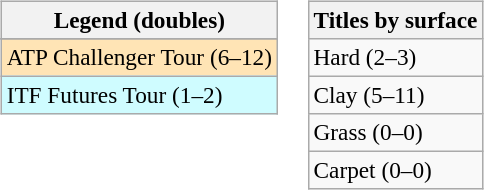<table>
<tr valign=top>
<td><br><table class=wikitable style=font-size:97%>
<tr>
<th>Legend (doubles)</th>
</tr>
<tr bgcolor=e5d1cb>
</tr>
<tr bgcolor=moccasin>
<td>ATP Challenger Tour (6–12)</td>
</tr>
<tr bgcolor=cffcff>
<td>ITF Futures Tour (1–2)</td>
</tr>
</table>
</td>
<td><br><table class=wikitable style=font-size:97%>
<tr>
<th>Titles by surface</th>
</tr>
<tr>
<td>Hard (2–3)</td>
</tr>
<tr>
<td>Clay (5–11)</td>
</tr>
<tr>
<td>Grass (0–0)</td>
</tr>
<tr>
<td>Carpet (0–0)</td>
</tr>
</table>
</td>
</tr>
</table>
